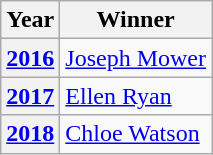<table class="wikitable">
<tr>
<th>Year</th>
<th>Winner</th>
</tr>
<tr>
<th><a href='#'>2016</a></th>
<td> <a href='#'>Joseph Mower</a></td>
</tr>
<tr>
<th><a href='#'>2017</a></th>
<td> <a href='#'>Ellen Ryan</a></td>
</tr>
<tr>
<th><a href='#'>2018</a></th>
<td> <a href='#'>Chloe Watson</a></td>
</tr>
</table>
